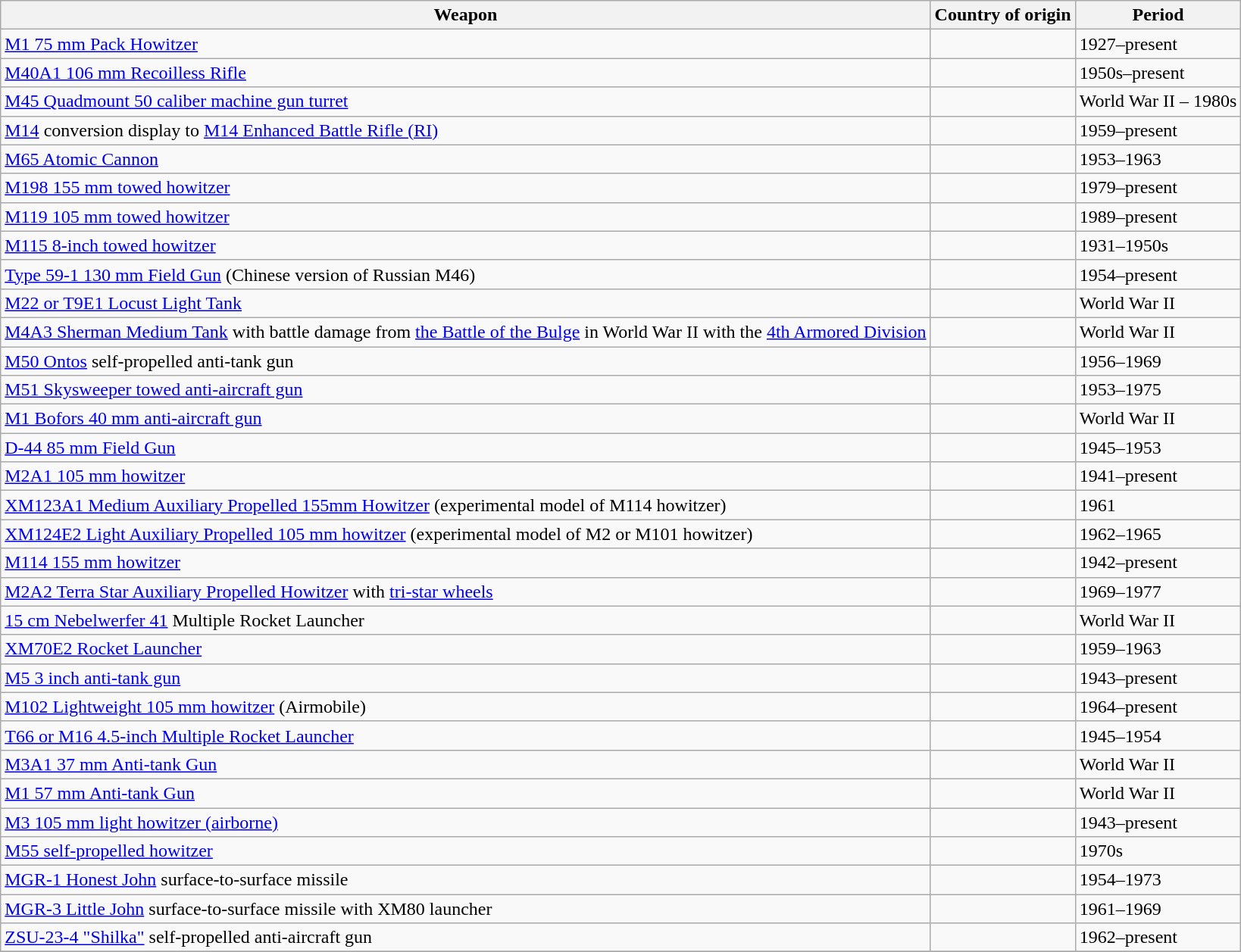<table class="wikitable">
<tr>
<th width=0%>Weapon</th>
<th width=0%>Country of origin</th>
<th width=0%>Period</th>
</tr>
<tr>
<td><a href='#'>M1 75 mm Pack Howitzer</a></td>
<td></td>
<td>1927–present</td>
</tr>
<tr>
<td><a href='#'>M40A1 106 mm Recoilless Rifle</a></td>
<td></td>
<td>1950s–present</td>
</tr>
<tr>
<td><a href='#'>M45 Quadmount 50 caliber machine gun turret</a></td>
<td></td>
<td>World War II – 1980s</td>
</tr>
<tr>
<td><a href='#'>M14</a> conversion display to <a href='#'>M14 Enhanced Battle Rifle (RI)</a></td>
<td></td>
<td>1959–present</td>
</tr>
<tr>
<td><a href='#'>M65 Atomic Cannon</a></td>
<td></td>
<td>1953–1963</td>
</tr>
<tr>
<td><a href='#'>M198 155 mm towed howitzer</a></td>
<td></td>
<td>1979–present</td>
</tr>
<tr>
<td><a href='#'>M119 105 mm towed howitzer</a></td>
<td><br> </td>
<td>1989–present</td>
</tr>
<tr>
<td><a href='#'>M115 8-inch towed howitzer</a></td>
<td></td>
<td>1931–1950s</td>
</tr>
<tr>
<td><a href='#'>Type 59-1 130 mm Field Gun</a> (Chinese version of Russian M46)</td>
<td></td>
<td>1954–present</td>
</tr>
<tr>
<td><a href='#'>M22 or T9E1 Locust Light Tank</a></td>
<td></td>
<td>World War II</td>
</tr>
<tr>
<td><a href='#'>M4A3 Sherman Medium Tank</a> with battle damage from <a href='#'>the Battle of the Bulge</a> in World War II with the <a href='#'>4th Armored Division</a></td>
<td></td>
<td>World War II</td>
</tr>
<tr>
<td><a href='#'>M50 Ontos</a> self-propelled anti-tank gun</td>
<td></td>
<td>1956–1969</td>
</tr>
<tr>
<td><a href='#'>M51 Skysweeper towed anti-aircraft gun</a></td>
<td></td>
<td>1953–1975</td>
</tr>
<tr>
<td><a href='#'>M1 Bofors 40 mm anti-aircraft gun</a></td>
<td></td>
<td>World War II</td>
</tr>
<tr>
<td><a href='#'>D-44 85 mm Field Gun</a></td>
<td></td>
<td>1945–1953</td>
</tr>
<tr>
<td><a href='#'>M2A1 105 mm howitzer</a></td>
<td></td>
<td>1941–present</td>
</tr>
<tr>
<td><a href='#'>XM123A1 Medium Auxiliary Propelled 155mm Howitzer</a> (experimental model of M114 howitzer)</td>
<td></td>
<td>1961</td>
</tr>
<tr>
<td><a href='#'>XM124E2 Light Auxiliary Propelled 105 mm howitzer</a> (experimental model of M2 or M101 howitzer)</td>
<td></td>
<td>1962–1965</td>
</tr>
<tr>
<td><a href='#'>M114 155 mm howitzer</a></td>
<td></td>
<td>1942–present</td>
</tr>
<tr>
<td><a href='#'>M2A2 Terra Star Auxiliary Propelled Howitzer</a> with <a href='#'>tri-star wheels</a></td>
<td></td>
<td>1969–1977</td>
</tr>
<tr>
<td><a href='#'>15 cm Nebelwerfer 41</a> Multiple Rocket Launcher</td>
<td></td>
<td>World War II</td>
</tr>
<tr>
<td><a href='#'>XM70E2 Rocket Launcher</a></td>
<td></td>
<td>1959–1963</td>
</tr>
<tr>
<td><a href='#'>M5 3 inch anti-tank gun</a></td>
<td></td>
<td>1943–present</td>
</tr>
<tr>
<td><a href='#'>M102 Lightweight 105 mm howitzer</a> (Airmobile)</td>
<td></td>
<td>1964–present</td>
</tr>
<tr>
<td><a href='#'>T66 or M16 4.5-inch Multiple Rocket Launcher</a></td>
<td></td>
<td>1945–1954</td>
</tr>
<tr>
<td><a href='#'>M3A1 37 mm Anti-tank Gun</a></td>
<td></td>
<td>World War II</td>
</tr>
<tr>
<td><a href='#'>M1 57 mm Anti-tank Gun</a></td>
<td></td>
<td>World War II</td>
</tr>
<tr>
<td><a href='#'>M3 105 mm light howitzer (airborne)</a></td>
<td></td>
<td>1943–present</td>
</tr>
<tr>
<td><a href='#'>M55 self-propelled howitzer</a></td>
<td></td>
<td>1970s</td>
</tr>
<tr>
<td><a href='#'>MGR-1 Honest John</a> surface-to-surface missile</td>
<td></td>
<td>1954–1973</td>
</tr>
<tr>
<td><a href='#'>MGR-3 Little John</a> surface-to-surface missile with XM80 launcher</td>
<td></td>
<td>1961–1969</td>
</tr>
<tr>
<td><a href='#'>ZSU-23-4 "Shilka"</a> self-propelled anti-aircraft gun</td>
<td></td>
<td>1962–present</td>
</tr>
<tr>
</tr>
</table>
